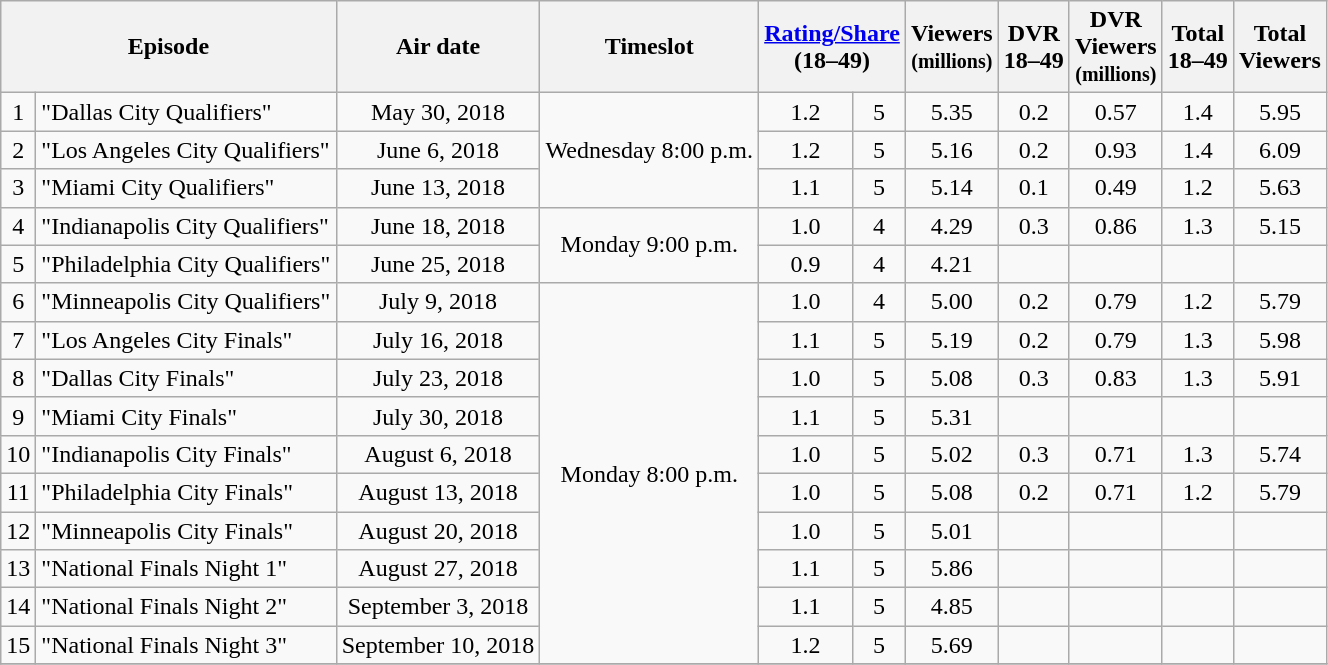<table class="wikitable" style="text-align:center; width: 70%">
<tr>
<th colspan="2">Episode</th>
<th>Air date</th>
<th>Timeslot</th>
<th colspan=2><a href='#'>Rating/Share</a><br>(18–49)</th>
<th>Viewers<br><small>(millions)</small></th>
<th>DVR<br>18–49</th>
<th>DVR<br>Viewers<br><small>(millions)</small></th>
<th>Total<br>18–49</th>
<th>Total<br>Viewers</th>
</tr>
<tr>
<td>1</td>
<td style="text-align:left;">"Dallas City Qualifiers"</td>
<td>May 30, 2018</td>
<td rowspan="3">Wednesday 8:00 p.m.</td>
<td>1.2</td>
<td>5</td>
<td>5.35</td>
<td>0.2</td>
<td>0.57</td>
<td>1.4</td>
<td>5.95</td>
</tr>
<tr>
<td>2</td>
<td style="text-align:left;">"Los Angeles City Qualifiers"</td>
<td>June 6, 2018</td>
<td>1.2</td>
<td>5</td>
<td>5.16</td>
<td>0.2</td>
<td>0.93</td>
<td>1.4</td>
<td>6.09</td>
</tr>
<tr>
<td>3</td>
<td style="text-align:left;">"Miami City Qualifiers"</td>
<td>June 13, 2018</td>
<td>1.1</td>
<td>5</td>
<td>5.14</td>
<td>0.1</td>
<td>0.49</td>
<td>1.2</td>
<td>5.63</td>
</tr>
<tr>
<td>4</td>
<td style="text-align:left;">"Indianapolis City Qualifiers"</td>
<td>June 18, 2018</td>
<td rowspan="2">Monday 9:00 p.m.</td>
<td>1.0</td>
<td>4</td>
<td>4.29</td>
<td>0.3</td>
<td>0.86</td>
<td>1.3</td>
<td>5.15</td>
</tr>
<tr>
<td>5</td>
<td style="text-align:left;">"Philadelphia City Qualifiers"</td>
<td>June 25, 2018</td>
<td>0.9</td>
<td>4</td>
<td>4.21</td>
<td></td>
<td></td>
<td></td>
<td></td>
</tr>
<tr>
<td>6</td>
<td style="text-align:left;">"Minneapolis City Qualifiers"</td>
<td>July 9, 2018</td>
<td rowspan="10">Monday 8:00 p.m.</td>
<td>1.0</td>
<td>4</td>
<td>5.00</td>
<td>0.2</td>
<td>0.79</td>
<td>1.2</td>
<td>5.79</td>
</tr>
<tr>
<td>7</td>
<td style="text-align:left;">"Los Angeles City Finals"</td>
<td>July 16, 2018</td>
<td>1.1</td>
<td>5</td>
<td>5.19</td>
<td>0.2</td>
<td>0.79</td>
<td>1.3</td>
<td>5.98</td>
</tr>
<tr>
<td>8</td>
<td style="text-align:left;">"Dallas City Finals"</td>
<td>July 23, 2018</td>
<td>1.0</td>
<td>5</td>
<td>5.08</td>
<td>0.3</td>
<td>0.83</td>
<td>1.3</td>
<td>5.91</td>
</tr>
<tr>
<td>9</td>
<td style="text-align:left;">"Miami City Finals"</td>
<td>July 30, 2018</td>
<td>1.1</td>
<td>5</td>
<td>5.31</td>
<td></td>
<td></td>
<td></td>
<td></td>
</tr>
<tr>
<td>10</td>
<td style="text-align:left;">"Indianapolis City Finals"</td>
<td>August 6, 2018</td>
<td>1.0</td>
<td>5</td>
<td>5.02</td>
<td>0.3</td>
<td>0.71</td>
<td>1.3</td>
<td>5.74</td>
</tr>
<tr>
<td>11</td>
<td style="text-align:left;">"Philadelphia City Finals"</td>
<td>August 13, 2018</td>
<td>1.0</td>
<td>5</td>
<td>5.08</td>
<td>0.2</td>
<td>0.71</td>
<td>1.2</td>
<td>5.79</td>
</tr>
<tr>
<td>12</td>
<td style="text-align:left;">"Minneapolis City Finals"</td>
<td>August 20, 2018</td>
<td>1.0</td>
<td>5</td>
<td>5.01</td>
<td></td>
<td></td>
<td></td>
<td></td>
</tr>
<tr>
<td>13</td>
<td style="text-align:left;">"National Finals Night 1"</td>
<td>August 27, 2018</td>
<td>1.1</td>
<td>5</td>
<td>5.86</td>
<td></td>
<td></td>
<td></td>
<td></td>
</tr>
<tr>
<td>14</td>
<td style="text-align:left;">"National Finals Night 2"</td>
<td>September 3, 2018</td>
<td>1.1</td>
<td>5</td>
<td>4.85</td>
<td></td>
<td></td>
<td></td>
<td></td>
</tr>
<tr>
<td>15</td>
<td style="text-align:left;">"National Finals Night 3"</td>
<td>September 10, 2018</td>
<td>1.2</td>
<td>5</td>
<td>5.69</td>
<td></td>
<td></td>
<td></td>
<td></td>
</tr>
<tr>
</tr>
</table>
